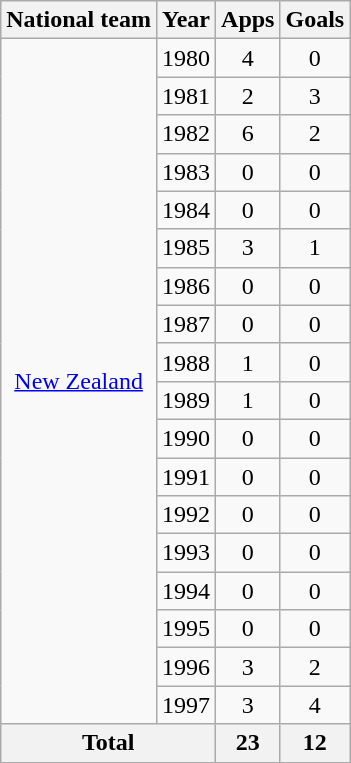<table class="wikitable" style="text-align:center">
<tr>
<th>National team</th>
<th>Year</th>
<th>Apps</th>
<th>Goals</th>
</tr>
<tr>
<td rowspan="18"><a href='#'>New Zealand</a></td>
<td>1980</td>
<td>4</td>
<td>0</td>
</tr>
<tr>
<td>1981</td>
<td>2</td>
<td>3</td>
</tr>
<tr>
<td>1982</td>
<td>6</td>
<td>2</td>
</tr>
<tr>
<td>1983</td>
<td>0</td>
<td>0</td>
</tr>
<tr>
<td>1984</td>
<td>0</td>
<td>0</td>
</tr>
<tr>
<td>1985</td>
<td>3</td>
<td>1</td>
</tr>
<tr>
<td>1986</td>
<td>0</td>
<td>0</td>
</tr>
<tr>
<td>1987</td>
<td>0</td>
<td>0</td>
</tr>
<tr>
<td>1988</td>
<td>1</td>
<td>0</td>
</tr>
<tr>
<td>1989</td>
<td>1</td>
<td>0</td>
</tr>
<tr>
<td>1990</td>
<td>0</td>
<td>0</td>
</tr>
<tr>
<td>1991</td>
<td>0</td>
<td>0</td>
</tr>
<tr>
<td>1992</td>
<td>0</td>
<td>0</td>
</tr>
<tr>
<td>1993</td>
<td>0</td>
<td>0</td>
</tr>
<tr>
<td>1994</td>
<td>0</td>
<td>0</td>
</tr>
<tr>
<td>1995</td>
<td>0</td>
<td>0</td>
</tr>
<tr>
<td>1996</td>
<td>3</td>
<td>2</td>
</tr>
<tr>
<td>1997</td>
<td>3</td>
<td>4</td>
</tr>
<tr>
<th colspan="2">Total</th>
<th>23</th>
<th>12</th>
</tr>
</table>
